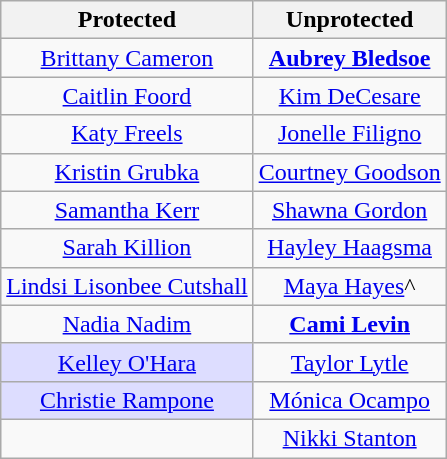<table class="wikitable" style="text-align:center">
<tr>
<th scope="col">Protected</th>
<th scope="col">Unprotected</th>
</tr>
<tr>
<td><a href='#'>Brittany Cameron</a></td>
<td><strong><a href='#'>Aubrey Bledsoe</a></strong></td>
</tr>
<tr>
<td><a href='#'>Caitlin Foord</a></td>
<td><a href='#'>Kim DeCesare</a></td>
</tr>
<tr>
<td><a href='#'>Katy Freels</a></td>
<td><a href='#'>Jonelle Filigno</a></td>
</tr>
<tr>
<td><a href='#'>Kristin Grubka</a></td>
<td><a href='#'>Courtney Goodson</a></td>
</tr>
<tr>
<td><a href='#'>Samantha Kerr</a></td>
<td><a href='#'>Shawna Gordon</a></td>
</tr>
<tr>
<td><a href='#'>Sarah Killion</a></td>
<td><a href='#'>Hayley Haagsma</a></td>
</tr>
<tr>
<td><a href='#'>Lindsi Lisonbee Cutshall</a></td>
<td><a href='#'>Maya Hayes</a>^</td>
</tr>
<tr>
<td><a href='#'>Nadia Nadim</a></td>
<td><strong><a href='#'>Cami Levin</a></strong></td>
</tr>
<tr>
<td style="background:#ddf;"><a href='#'>Kelley O'Hara</a></td>
<td><a href='#'>Taylor Lytle</a></td>
</tr>
<tr>
<td style="background:#ddf;"><a href='#'>Christie Rampone</a></td>
<td><a href='#'>Mónica Ocampo</a></td>
</tr>
<tr>
<td> </td>
<td><a href='#'>Nikki Stanton</a></td>
</tr>
</table>
